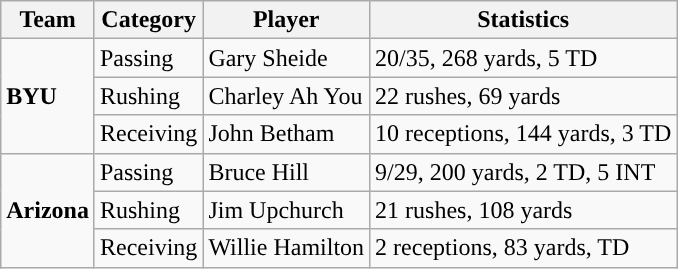<table class="wikitable" style="float: left;">
<tr>
<th>Team</th>
<th>Category</th>
<th>Player</th>
<th>Statistics</th>
</tr>
<tr>
<td rowspan=3><strong>BYU</strong></td>
<td>Passing</td>
<td>Gary Sheide</td>
<td>20/35, 268 yards, 5 TD</td>
</tr>
<tr>
<td>Rushing</td>
<td>Charley Ah You</td>
<td>22 rushes, 69 yards</td>
</tr>
<tr>
<td>Receiving</td>
<td>John Betham</td>
<td>10 receptions, 144 yards, 3 TD</td>
</tr>
<tr>
<td rowspan=3><strong>Arizona</strong></td>
<td>Passing</td>
<td>Bruce Hill</td>
<td>9/29, 200 yards, 2 TD, 5 INT</td>
</tr>
<tr>
<td>Rushing</td>
<td>Jim Upchurch</td>
<td>21 rushes, 108 yards</td>
</tr>
<tr>
<td>Receiving</td>
<td>Willie Hamilton</td>
<td>2 receptions, 83 yards, TD</td>
</tr>
</table>
